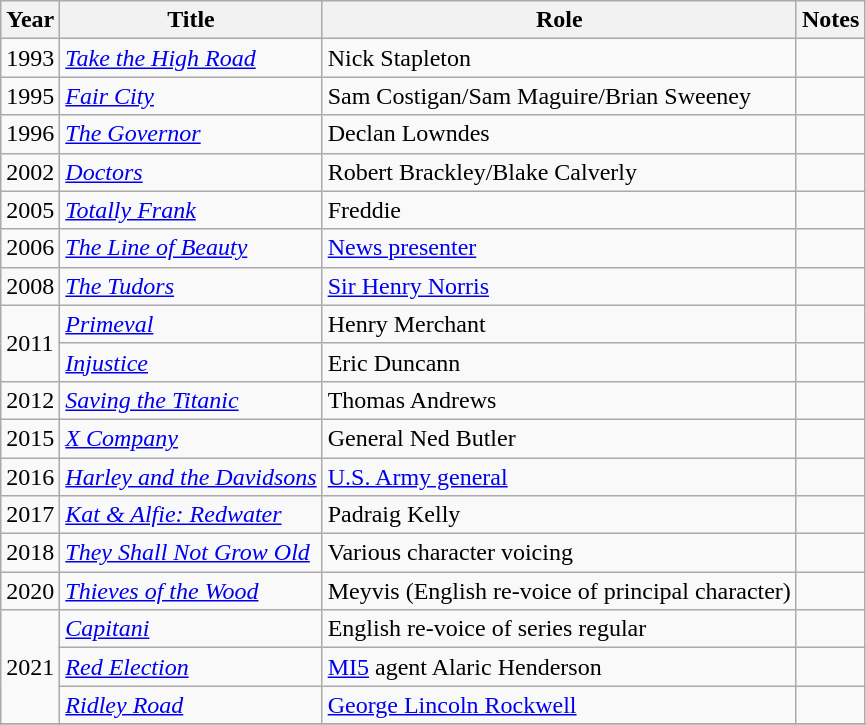<table class="wikitable sortable">
<tr>
<th>Year</th>
<th>Title</th>
<th>Role</th>
<th class="sortable">Notes</th>
</tr>
<tr>
<td>1993</td>
<td><em><a href='#'>Take the High Road</a></em></td>
<td>Nick Stapleton</td>
<td></td>
</tr>
<tr>
<td>1995</td>
<td><em><a href='#'>Fair City</a></em></td>
<td>Sam Costigan/Sam Maguire/Brian Sweeney</td>
<td></td>
</tr>
<tr>
<td>1996</td>
<td><em><a href='#'>The Governor</a></em></td>
<td>Declan Lowndes</td>
<td></td>
</tr>
<tr>
<td>2002</td>
<td><em><a href='#'>Doctors</a></em></td>
<td>Robert Brackley/Blake Calverly</td>
<td></td>
</tr>
<tr>
<td>2005</td>
<td><em><a href='#'>Totally Frank</a></em></td>
<td>Freddie</td>
<td></td>
</tr>
<tr>
<td>2006</td>
<td><em><a href='#'>The Line of Beauty</a></em></td>
<td><a href='#'>News presenter</a></td>
<td></td>
</tr>
<tr>
<td>2008</td>
<td><em><a href='#'>The Tudors</a></em></td>
<td><a href='#'>Sir Henry Norris</a></td>
<td></td>
</tr>
<tr>
<td rowspan=2>2011</td>
<td><em><a href='#'>Primeval</a></em></td>
<td>Henry Merchant</td>
<td></td>
</tr>
<tr>
<td><em><a href='#'>Injustice</a></em></td>
<td>Eric Duncann</td>
<td></td>
</tr>
<tr>
<td>2012</td>
<td><em><a href='#'>Saving the Titanic</a></em></td>
<td>Thomas Andrews</td>
<td></td>
</tr>
<tr>
<td>2015</td>
<td><em><a href='#'>X Company</a></em></td>
<td>General Ned Butler</td>
<td></td>
</tr>
<tr>
<td>2016</td>
<td><em><a href='#'>Harley and the Davidsons</a></em></td>
<td><a href='#'>U.S. Army general</a></td>
<td></td>
</tr>
<tr>
<td>2017</td>
<td><em><a href='#'>Kat & Alfie: Redwater</a></em></td>
<td>Padraig Kelly</td>
<td></td>
</tr>
<tr>
<td>2018</td>
<td><em><a href='#'>They Shall Not Grow Old</a></em></td>
<td>Various character voicing</td>
<td></td>
</tr>
<tr>
<td>2020</td>
<td><em><a href='#'>Thieves of the Wood</a></em></td>
<td>Meyvis (English re-voice of principal character)</td>
<td></td>
</tr>
<tr>
<td rowspan=3>2021</td>
<td><em><a href='#'>Capitani</a></em></td>
<td>English re-voice of series regular</td>
<td></td>
</tr>
<tr>
<td><em><a href='#'>Red Election</a></em></td>
<td><a href='#'>MI5</a> agent Alaric Henderson</td>
<td></td>
</tr>
<tr>
<td><em><a href='#'>Ridley Road</a></em></td>
<td><a href='#'>George Lincoln Rockwell</a></td>
<td></td>
</tr>
<tr>
</tr>
</table>
